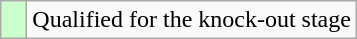<table class="wikitable">
<tr>
<td width=10px bgcolor="#ccffcc"></td>
<td>Qualified for the knock-out stage</td>
</tr>
</table>
